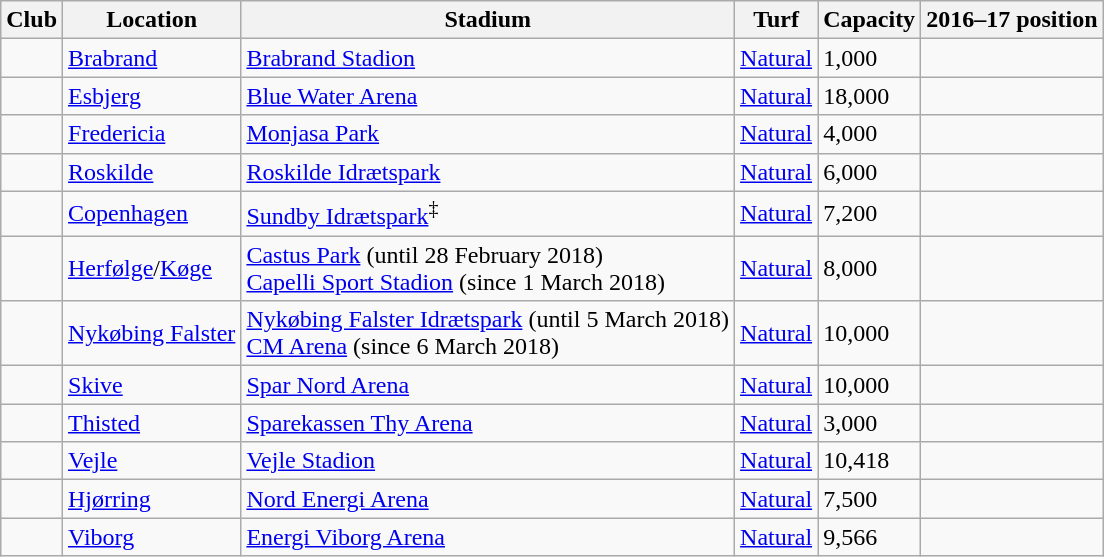<table class="wikitable sortable">
<tr>
<th>Club</th>
<th>Location</th>
<th>Stadium</th>
<th>Turf</th>
<th>Capacity</th>
<th>2016–17 position</th>
</tr>
<tr>
<td></td>
<td><a href='#'>Brabrand</a></td>
<td><a href='#'>Brabrand Stadion</a></td>
<td><a href='#'>Natural</a></td>
<td>1,000</td>
<td></td>
</tr>
<tr>
<td></td>
<td><a href='#'>Esbjerg</a></td>
<td><a href='#'>Blue Water Arena</a></td>
<td><a href='#'>Natural</a></td>
<td>18,000</td>
<td></td>
</tr>
<tr>
<td></td>
<td><a href='#'>Fredericia</a></td>
<td><a href='#'>Monjasa Park</a></td>
<td><a href='#'>Natural</a></td>
<td>4,000</td>
<td></td>
</tr>
<tr>
<td></td>
<td><a href='#'>Roskilde</a></td>
<td><a href='#'>Roskilde Idrætspark</a></td>
<td><a href='#'>Natural</a></td>
<td>6,000</td>
<td></td>
</tr>
<tr>
<td></td>
<td><a href='#'>Copenhagen</a></td>
<td><a href='#'>Sundby Idrætspark</a><sup>‡</sup></td>
<td><a href='#'>Natural</a></td>
<td>7,200</td>
<td></td>
</tr>
<tr>
<td></td>
<td><a href='#'>Herfølge</a>/<a href='#'>Køge</a></td>
<td><a href='#'>Castus Park</a> (until 28 February 2018)<br><a href='#'>Capelli Sport Stadion</a> (since 1 March 2018)</td>
<td><a href='#'>Natural</a></td>
<td>8,000</td>
<td></td>
</tr>
<tr>
<td></td>
<td><a href='#'>Nykøbing Falster</a></td>
<td><a href='#'>Nykøbing Falster Idrætspark</a> (until 5 March 2018)<br><a href='#'>CM Arena</a> (since 6 March 2018)</td>
<td><a href='#'>Natural</a></td>
<td>10,000</td>
<td></td>
</tr>
<tr>
<td></td>
<td><a href='#'>Skive</a></td>
<td><a href='#'>Spar Nord Arena</a></td>
<td><a href='#'>Natural</a></td>
<td>10,000</td>
<td></td>
</tr>
<tr>
<td></td>
<td><a href='#'>Thisted</a></td>
<td><a href='#'>Sparekassen Thy Arena</a></td>
<td><a href='#'>Natural</a></td>
<td>3,000</td>
<td></td>
</tr>
<tr>
<td></td>
<td><a href='#'>Vejle</a></td>
<td><a href='#'>Vejle Stadion</a></td>
<td><a href='#'>Natural</a></td>
<td>10,418</td>
<td></td>
</tr>
<tr>
<td></td>
<td><a href='#'>Hjørring</a></td>
<td><a href='#'>Nord Energi Arena</a></td>
<td><a href='#'>Natural</a></td>
<td>7,500</td>
<td></td>
</tr>
<tr>
<td></td>
<td><a href='#'>Viborg</a></td>
<td><a href='#'>Energi Viborg Arena</a></td>
<td><a href='#'>Natural</a></td>
<td>9,566</td>
<td></td>
</tr>
</table>
